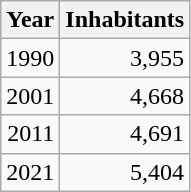<table cellspacing="0" cellpadding="0">
<tr>
<td valign="top"><br><table class="wikitable sortable zebra hintergrundfarbe5">
<tr>
<th>Year</th>
<th>Inhabitants</th>
</tr>
<tr align="right">
<td>1990</td>
<td>3,955</td>
</tr>
<tr align="right">
<td>2001</td>
<td>4,668</td>
</tr>
<tr align="right">
<td>2011</td>
<td>4,691</td>
</tr>
<tr align="right">
<td>2021</td>
<td>5,404</td>
</tr>
</table>
</td>
</tr>
</table>
